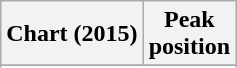<table class="wikitable sortable plainrowheaders" style="text-align:center">
<tr>
<th scope="col">Chart (2015)</th>
<th scope="col">Peak<br>position</th>
</tr>
<tr>
</tr>
<tr>
</tr>
</table>
